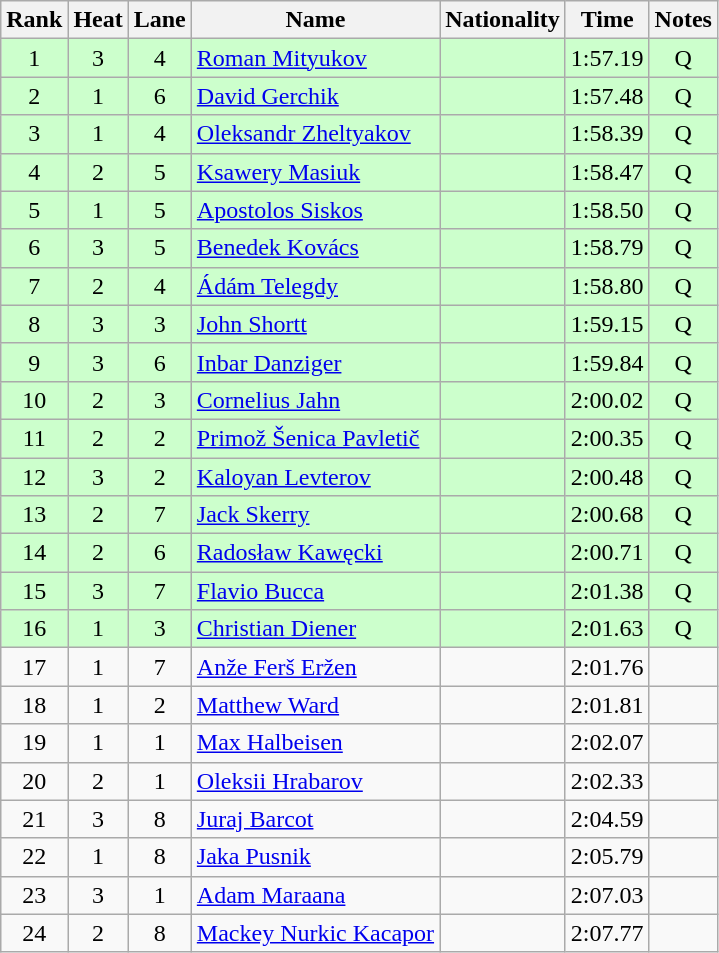<table class="wikitable sortable" style="text-align:center">
<tr>
<th>Rank</th>
<th>Heat</th>
<th>Lane</th>
<th>Name</th>
<th>Nationality</th>
<th>Time</th>
<th>Notes</th>
</tr>
<tr bgcolor=ccffcc>
<td>1</td>
<td>3</td>
<td>4</td>
<td align=left><a href='#'>Roman Mityukov</a></td>
<td align=left></td>
<td>1:57.19</td>
<td>Q</td>
</tr>
<tr bgcolor=ccffcc>
<td>2</td>
<td>1</td>
<td>6</td>
<td align=left><a href='#'>David Gerchik</a></td>
<td align=left></td>
<td>1:57.48</td>
<td>Q</td>
</tr>
<tr bgcolor=ccffcc>
<td>3</td>
<td>1</td>
<td>4</td>
<td align=left><a href='#'>Oleksandr Zheltyakov</a></td>
<td align=left></td>
<td>1:58.39</td>
<td>Q</td>
</tr>
<tr bgcolor=ccffcc>
<td>4</td>
<td>2</td>
<td>5</td>
<td align=left><a href='#'>Ksawery Masiuk</a></td>
<td align=left></td>
<td>1:58.47</td>
<td>Q</td>
</tr>
<tr bgcolor=ccffcc>
<td>5</td>
<td>1</td>
<td>5</td>
<td align=left><a href='#'>Apostolos Siskos</a></td>
<td align=left></td>
<td>1:58.50</td>
<td>Q</td>
</tr>
<tr bgcolor=ccffcc>
<td>6</td>
<td>3</td>
<td>5</td>
<td align=left><a href='#'>Benedek Kovács</a></td>
<td align=left></td>
<td>1:58.79</td>
<td>Q</td>
</tr>
<tr bgcolor=ccffcc>
<td>7</td>
<td>2</td>
<td>4</td>
<td align=left><a href='#'>Ádám Telegdy</a></td>
<td align=left></td>
<td>1:58.80</td>
<td>Q</td>
</tr>
<tr bgcolor=ccffcc>
<td>8</td>
<td>3</td>
<td>3</td>
<td align=left><a href='#'>John Shortt</a></td>
<td align=left></td>
<td>1:59.15</td>
<td>Q</td>
</tr>
<tr bgcolor=ccffcc>
<td>9</td>
<td>3</td>
<td>6</td>
<td align=left><a href='#'>Inbar Danziger</a></td>
<td align=left></td>
<td>1:59.84</td>
<td>Q</td>
</tr>
<tr bgcolor=ccffcc>
<td>10</td>
<td>2</td>
<td>3</td>
<td align=left><a href='#'>Cornelius Jahn</a></td>
<td align=left></td>
<td>2:00.02</td>
<td>Q</td>
</tr>
<tr bgcolor=ccffcc>
<td>11</td>
<td>2</td>
<td>2</td>
<td align=left><a href='#'>Primož Šenica Pavletič</a></td>
<td align=left></td>
<td>2:00.35</td>
<td>Q</td>
</tr>
<tr bgcolor=ccffcc>
<td>12</td>
<td>3</td>
<td>2</td>
<td align=left><a href='#'>Kaloyan Levterov</a></td>
<td align=left></td>
<td>2:00.48</td>
<td>Q</td>
</tr>
<tr bgcolor=ccffcc>
<td>13</td>
<td>2</td>
<td>7</td>
<td align=left><a href='#'>Jack Skerry</a></td>
<td align=left></td>
<td>2:00.68</td>
<td>Q</td>
</tr>
<tr bgcolor=ccffcc>
<td>14</td>
<td>2</td>
<td>6</td>
<td align=left><a href='#'>Radosław Kawęcki</a></td>
<td align=left></td>
<td>2:00.71</td>
<td>Q</td>
</tr>
<tr bgcolor=ccffcc>
<td>15</td>
<td>3</td>
<td>7</td>
<td align=left><a href='#'>Flavio Bucca</a></td>
<td align=left></td>
<td>2:01.38</td>
<td>Q</td>
</tr>
<tr bgcolor=ccffcc>
<td>16</td>
<td>1</td>
<td>3</td>
<td align=left><a href='#'>Christian Diener</a></td>
<td align=left></td>
<td>2:01.63</td>
<td>Q</td>
</tr>
<tr>
<td>17</td>
<td>1</td>
<td>7</td>
<td align=left><a href='#'>Anže Ferš Eržen</a></td>
<td align=left></td>
<td>2:01.76</td>
<td></td>
</tr>
<tr>
<td>18</td>
<td>1</td>
<td>2</td>
<td align=left><a href='#'>Matthew Ward</a></td>
<td align=left></td>
<td>2:01.81</td>
<td></td>
</tr>
<tr>
<td>19</td>
<td>1</td>
<td>1</td>
<td align=left><a href='#'>Max Halbeisen</a></td>
<td align=left></td>
<td>2:02.07</td>
<td></td>
</tr>
<tr>
<td>20</td>
<td>2</td>
<td>1</td>
<td align=left><a href='#'>Oleksii Hrabarov</a></td>
<td align=left></td>
<td>2:02.33</td>
<td></td>
</tr>
<tr>
<td>21</td>
<td>3</td>
<td>8</td>
<td align=left><a href='#'>Juraj Barcot</a></td>
<td align=left></td>
<td>2:04.59</td>
<td></td>
</tr>
<tr>
<td>22</td>
<td>1</td>
<td>8</td>
<td align=left><a href='#'>Jaka Pusnik</a></td>
<td align=left></td>
<td>2:05.79</td>
<td></td>
</tr>
<tr>
<td>23</td>
<td>3</td>
<td>1</td>
<td align=left><a href='#'>Adam Maraana</a></td>
<td align=left></td>
<td>2:07.03</td>
<td></td>
</tr>
<tr>
<td>24</td>
<td>2</td>
<td>8</td>
<td align=left><a href='#'>Mackey Nurkic Kacapor</a></td>
<td align=left></td>
<td>2:07.77</td>
<td></td>
</tr>
</table>
